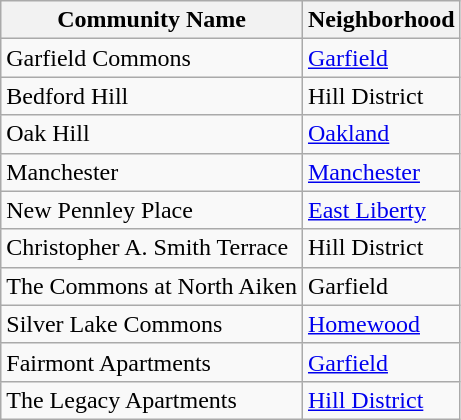<table class="wikitable">
<tr>
<th>Community Name</th>
<th>Neighborhood</th>
</tr>
<tr>
<td>Garfield Commons</td>
<td><a href='#'>Garfield</a></td>
</tr>
<tr>
<td>Bedford Hill</td>
<td>Hill District</td>
</tr>
<tr>
<td>Oak Hill</td>
<td><a href='#'>Oakland</a></td>
</tr>
<tr>
<td>Manchester</td>
<td><a href='#'>Manchester</a></td>
</tr>
<tr>
<td>New Pennley Place</td>
<td><a href='#'>East Liberty</a></td>
</tr>
<tr>
<td>Christopher A. Smith Terrace</td>
<td>Hill District</td>
</tr>
<tr>
<td>The Commons at North Aiken</td>
<td>Garfield</td>
</tr>
<tr>
<td>Silver Lake Commons</td>
<td><a href='#'>Homewood</a></td>
</tr>
<tr>
<td>Fairmont Apartments</td>
<td><a href='#'>Garfield</a></td>
</tr>
<tr>
<td>The Legacy Apartments</td>
<td><a href='#'>Hill District</a></td>
</tr>
</table>
